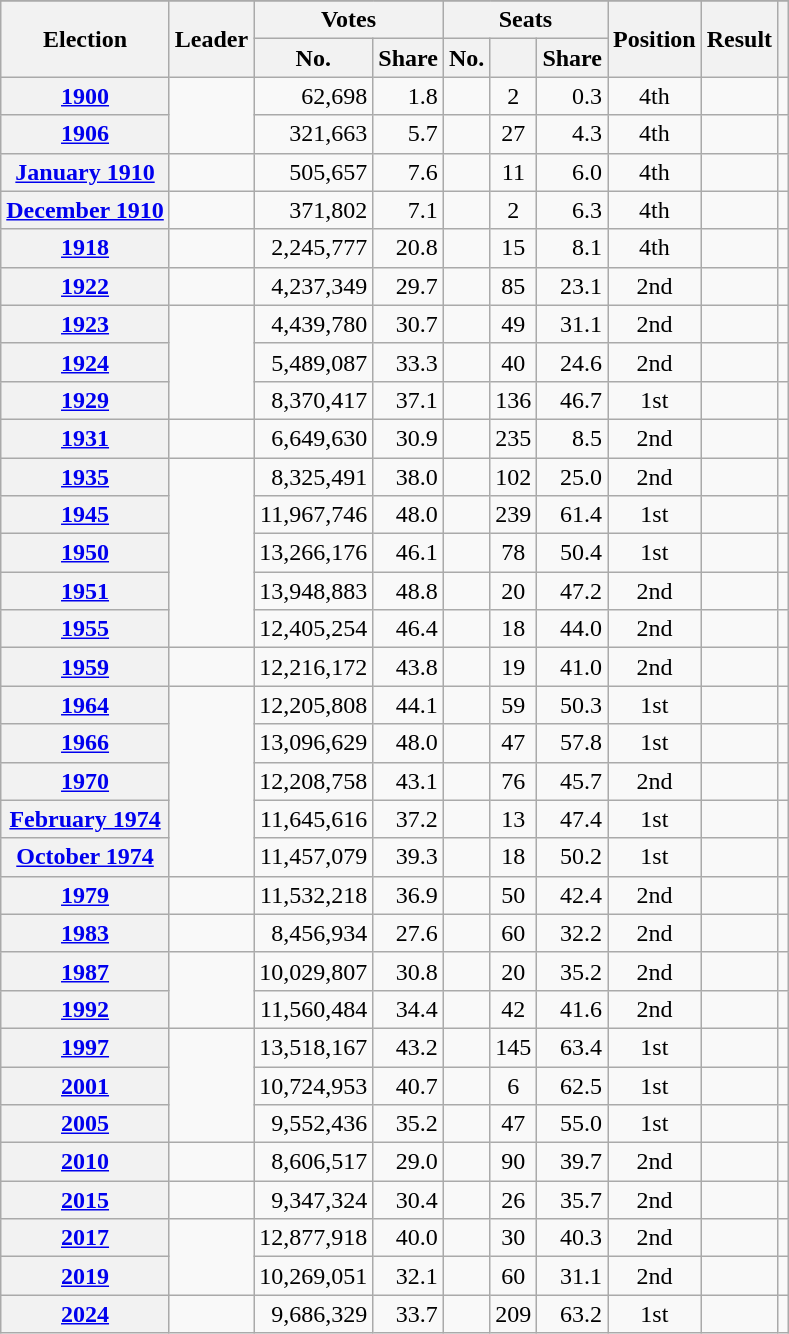<table class="sortable wikitable" style="text-align:center">
<tr>
</tr>
<tr>
<th rowspan=2>Election</th>
<th rowspan=2>Leader</th>
<th colspan=2>Votes</th>
<th colspan=3>Seats</th>
<th rowspan=2>Position</th>
<th rowspan=2>Result</th>
<th rowspan=2></th>
</tr>
<tr>
<th>No.</th>
<th>Share</th>
<th>No.</th>
<th></th>
<th>Share</th>
</tr>
<tr>
<th><a href='#'>1900</a></th>
<td rowspan="2"></td>
<td style="text-align:right;">62,698</td>
<td style="text-align:right;">1.8</td>
<td style="text-align:center;"></td>
<td> 2</td>
<td style="text-align:right;">0.3</td>
<td>4th</td>
<td></td>
<td></td>
</tr>
<tr>
<th><a href='#'>1906</a></th>
<td style="text-align:right;">321,663</td>
<td style="text-align:right;">5.7</td>
<td style="text-align:center;"></td>
<td> 27</td>
<td style="text-align:right;">4.3</td>
<td> 4th</td>
<td></td>
<td></td>
</tr>
<tr>
<th data-sort-value="1910.1"><a href='#'>January 1910</a></th>
<td></td>
<td style="text-align:right;">505,657</td>
<td style="text-align:right;">7.6</td>
<td style="text-align:center;"></td>
<td> 11</td>
<td style="text-align:right;">6.0</td>
<td> 4th</td>
<td></td>
<td></td>
</tr>
<tr>
<th data-sort-value="1910.2"><a href='#'>December 1910</a></th>
<td></td>
<td style="text-align:right;">371,802</td>
<td style="text-align:right;">7.1</td>
<td style="text-align:center;"></td>
<td> 2</td>
<td style="text-align:right;">6.3</td>
<td> 4th</td>
<td></td>
<td></td>
</tr>
<tr>
<th><a href='#'>1918</a></th>
<td></td>
<td style="text-align:right;">2,245,777</td>
<td style="text-align:right;">20.8</td>
<td style="text-align:center;"></td>
<td> 15</td>
<td style="text-align:right;">8.1</td>
<td> 4th</td>
<td></td>
<td></td>
</tr>
<tr>
<th><a href='#'>1922</a></th>
<td></td>
<td style="text-align:right;">4,237,349</td>
<td style="text-align:right;">29.7</td>
<td style="text-align:center;"></td>
<td> 85</td>
<td style="text-align:right;">23.1</td>
<td> 2nd</td>
<td></td>
<td></td>
</tr>
<tr>
<th><a href='#'>1923</a></th>
<td rowspan="3"></td>
<td style="text-align:right;">4,439,780</td>
<td style="text-align:right;">30.7</td>
<td style="text-align:center;"></td>
<td> 49</td>
<td style="text-align:right;">31.1</td>
<td> 2nd</td>
<td></td>
<td></td>
</tr>
<tr>
<th><a href='#'>1924</a></th>
<td style="text-align:right;">5,489,087</td>
<td style="text-align:right;">33.3</td>
<td style="text-align:center;"></td>
<td> 40</td>
<td style="text-align:right;">24.6</td>
<td> 2nd</td>
<td></td>
<td></td>
</tr>
<tr>
<th><a href='#'>1929</a></th>
<td style="text-align:right;">8,370,417</td>
<td style="text-align:right;">37.1</td>
<td style="text-align:center;"></td>
<td> 136</td>
<td style="text-align:right;">46.7</td>
<td> 1st</td>
<td></td>
<td></td>
</tr>
<tr>
<th><a href='#'>1931</a></th>
<td></td>
<td style="text-align:right;">6,649,630</td>
<td style="text-align:right;">30.9</td>
<td style="text-align:center;"></td>
<td> 235</td>
<td style="text-align:right;">8.5</td>
<td> 2nd</td>
<td></td>
<td></td>
</tr>
<tr>
<th><a href='#'>1935</a></th>
<td rowspan="5"></td>
<td style="text-align:right;">8,325,491</td>
<td style="text-align:right;">38.0</td>
<td style="text-align:center;"></td>
<td> 102</td>
<td style="text-align:right;">25.0</td>
<td> 2nd</td>
<td></td>
<td></td>
</tr>
<tr>
<th><a href='#'>1945</a></th>
<td style="text-align:right;">11,967,746</td>
<td style="text-align:right;">48.0</td>
<td style="text-align:center;"></td>
<td> 239</td>
<td style="text-align:right;">61.4</td>
<td> 1st</td>
<td></td>
<td></td>
</tr>
<tr>
<th><a href='#'>1950</a></th>
<td style="text-align:right;">13,266,176</td>
<td style="text-align:right;">46.1</td>
<td style="text-align:center;"></td>
<td> 78</td>
<td style="text-align:right;">50.4</td>
<td> 1st</td>
<td></td>
<td></td>
</tr>
<tr>
<th><a href='#'>1951</a></th>
<td style="text-align:right;">13,948,883</td>
<td style="text-align:right;">48.8</td>
<td style="text-align:center;"></td>
<td> 20</td>
<td style="text-align:right;">47.2</td>
<td> 2nd</td>
<td></td>
<td></td>
</tr>
<tr>
<th><a href='#'>1955</a></th>
<td style="text-align:right;">12,405,254</td>
<td style="text-align:right;">46.4</td>
<td style="text-align:center;"></td>
<td> 18</td>
<td style="text-align:right;">44.0</td>
<td> 2nd</td>
<td></td>
<td></td>
</tr>
<tr>
<th><a href='#'>1959</a></th>
<td></td>
<td style="text-align:right;">12,216,172</td>
<td style="text-align:right;">43.8</td>
<td style="text-align:center;"></td>
<td> 19</td>
<td style="text-align:right;">41.0</td>
<td> 2nd</td>
<td></td>
<td></td>
</tr>
<tr>
<th><a href='#'>1964</a></th>
<td rowspan="5"></td>
<td style="text-align:right;">12,205,808</td>
<td style="text-align:right;">44.1</td>
<td style="text-align:center;"></td>
<td> 59</td>
<td style="text-align:right;">50.3</td>
<td> 1st</td>
<td></td>
<td></td>
</tr>
<tr>
<th><a href='#'>1966</a></th>
<td style="text-align:right;">13,096,629</td>
<td style="text-align:right;">48.0</td>
<td style="text-align:center;"></td>
<td> 47</td>
<td style="text-align:right;">57.8</td>
<td> 1st</td>
<td></td>
<td></td>
</tr>
<tr>
<th><a href='#'>1970</a></th>
<td style="text-align:right;">12,208,758</td>
<td style="text-align:right;">43.1</td>
<td style="text-align:center;"></td>
<td> 76</td>
<td style="text-align:right;">45.7</td>
<td> 2nd</td>
<td></td>
<td></td>
</tr>
<tr>
<th data-sort-value="1974.1"><a href='#'>February 1974</a></th>
<td style="text-align:right;">11,645,616</td>
<td style="text-align:right;">37.2</td>
<td style="text-align:center;"></td>
<td> 13</td>
<td style="text-align:right;">47.4</td>
<td> 1st</td>
<td></td>
<td></td>
</tr>
<tr>
<th data-sort-value="1974.2"><a href='#'>October 1974</a></th>
<td style="text-align:right;">11,457,079</td>
<td style="text-align:right;">39.3</td>
<td style="text-align:center;"></td>
<td> 18</td>
<td style="text-align:right;">50.2</td>
<td> 1st</td>
<td></td>
<td></td>
</tr>
<tr>
<th><a href='#'>1979</a></th>
<td></td>
<td style="text-align:right;">11,532,218</td>
<td style="text-align:right;">36.9</td>
<td style="text-align:center;"></td>
<td> 50</td>
<td style="text-align:right;">42.4</td>
<td> 2nd</td>
<td></td>
<td></td>
</tr>
<tr>
<th><a href='#'>1983</a></th>
<td></td>
<td style="text-align:right;">8,456,934</td>
<td style="text-align:right;">27.6</td>
<td style="text-align:center;"></td>
<td> 60</td>
<td style="text-align:right;">32.2</td>
<td> 2nd</td>
<td></td>
<td></td>
</tr>
<tr>
<th><a href='#'>1987</a></th>
<td rowspan="2"></td>
<td style="text-align:right;">10,029,807</td>
<td style="text-align:right;">30.8</td>
<td style="text-align:center;"></td>
<td> 20</td>
<td style="text-align:right;">35.2</td>
<td> 2nd</td>
<td></td>
<td></td>
</tr>
<tr>
<th><a href='#'>1992</a></th>
<td style="text-align:right;">11,560,484</td>
<td style="text-align:right;">34.4</td>
<td style="text-align:center;"></td>
<td> 42</td>
<td style="text-align:right;">41.6</td>
<td> 2nd</td>
<td></td>
<td></td>
</tr>
<tr>
<th><a href='#'>1997</a></th>
<td rowspan="3"></td>
<td style="text-align:right;">13,518,167</td>
<td style="text-align:right;">43.2</td>
<td style="text-align:center;"></td>
<td> 145</td>
<td style="text-align:right;">63.4</td>
<td> 1st</td>
<td></td>
<td></td>
</tr>
<tr>
<th><a href='#'>2001</a></th>
<td style="text-align:right;">10,724,953</td>
<td style="text-align:right;">40.7</td>
<td style="text-align:center;"></td>
<td> 6</td>
<td style="text-align:right;">62.5</td>
<td> 1st</td>
<td></td>
<td></td>
</tr>
<tr>
<th><a href='#'>2005</a></th>
<td style="text-align:right;">9,552,436</td>
<td style="text-align:right;">35.2</td>
<td style="text-align:center;"></td>
<td> 47</td>
<td style="text-align:right;">55.0</td>
<td> 1st</td>
<td></td>
<td></td>
</tr>
<tr>
<th><a href='#'>2010</a></th>
<td></td>
<td style="text-align:right;">8,606,517</td>
<td style="text-align:right;">29.0</td>
<td style="text-align:center;"></td>
<td> 90</td>
<td style="text-align:right;">39.7</td>
<td> 2nd</td>
<td></td>
<td></td>
</tr>
<tr>
<th><a href='#'>2015</a></th>
<td></td>
<td style="text-align:right;">9,347,324</td>
<td style="text-align:right;">30.4</td>
<td style="text-align:center;"></td>
<td> 26</td>
<td style="text-align:right;">35.7</td>
<td> 2nd</td>
<td></td>
<td></td>
</tr>
<tr>
<th><a href='#'>2017</a></th>
<td rowspan="2"></td>
<td style="text-align:right;">12,877,918</td>
<td style="text-align:right;">40.0</td>
<td style="text-align:center;"></td>
<td> 30</td>
<td style="text-align:right;">40.3</td>
<td> 2nd</td>
<td></td>
<td></td>
</tr>
<tr>
<th><a href='#'>2019</a></th>
<td style="text-align:right;">10,269,051</td>
<td style="text-align:right;">32.1</td>
<td style="text-align:center;"></td>
<td> 60</td>
<td style="text-align:right;">31.1</td>
<td> 2nd</td>
<td></td>
<td></td>
</tr>
<tr>
<th><a href='#'>2024</a></th>
<td></td>
<td style="text-align:right;">9,686,329</td>
<td style="text-align:right;">33.7</td>
<td style="text-align:center;"></td>
<td> 209</td>
<td style="text-align:right;">63.2</td>
<td> 1st</td>
<td></td>
<td></td>
</tr>
</table>
